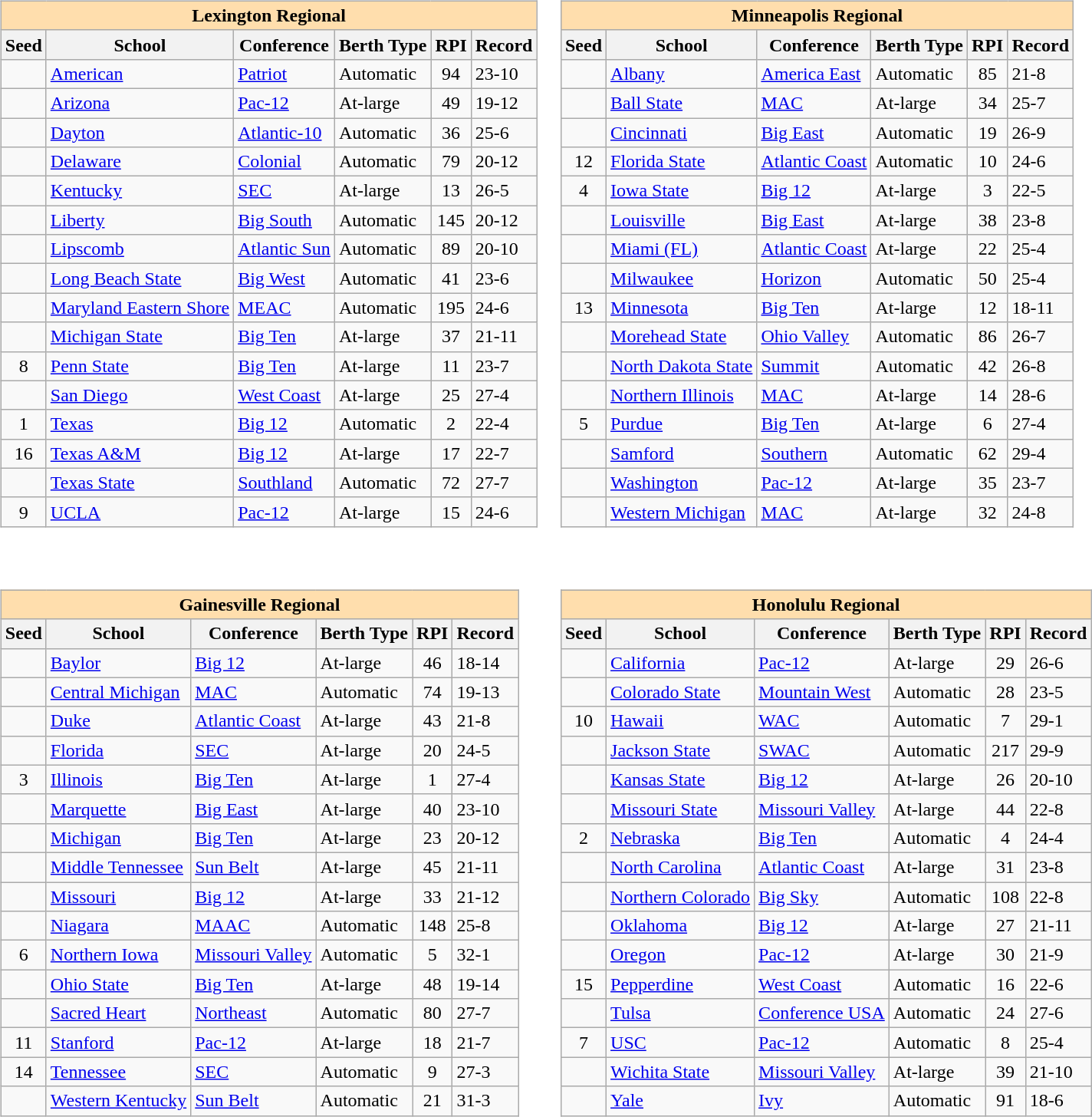<table>
<tr>
<td valign=top><br><table class="wikitable sortable">
<tr>
<th colspan="6" style="background:#ffdead;">Lexington Regional</th>
</tr>
<tr>
<th>Seed</th>
<th>School</th>
<th>Conference</th>
<th>Berth Type</th>
<th>RPI</th>
<th>Record</th>
</tr>
<tr>
<td></td>
<td><a href='#'>American</a></td>
<td><a href='#'>Patriot</a></td>
<td>Automatic</td>
<td align=center>94</td>
<td>23-10</td>
</tr>
<tr>
<td></td>
<td><a href='#'>Arizona</a></td>
<td><a href='#'>Pac-12</a></td>
<td>At-large</td>
<td align=center>49</td>
<td>19-12</td>
</tr>
<tr>
<td></td>
<td><a href='#'>Dayton</a></td>
<td><a href='#'>Atlantic-10</a></td>
<td>Automatic</td>
<td align=center>36</td>
<td>25-6</td>
</tr>
<tr>
<td></td>
<td><a href='#'>Delaware</a></td>
<td><a href='#'>Colonial</a></td>
<td>Automatic</td>
<td align=center>79</td>
<td>20-12</td>
</tr>
<tr>
<td></td>
<td><a href='#'>Kentucky</a></td>
<td><a href='#'>SEC</a></td>
<td>At-large</td>
<td align=center>13</td>
<td>26-5</td>
</tr>
<tr>
<td></td>
<td><a href='#'>Liberty</a></td>
<td><a href='#'>Big South</a></td>
<td>Automatic</td>
<td align=center>145</td>
<td>20-12</td>
</tr>
<tr>
<td></td>
<td><a href='#'>Lipscomb</a></td>
<td><a href='#'>Atlantic Sun</a></td>
<td>Automatic</td>
<td align=center>89</td>
<td>20-10</td>
</tr>
<tr>
<td></td>
<td><a href='#'>Long Beach State</a></td>
<td><a href='#'>Big West</a></td>
<td>Automatic</td>
<td align=center>41</td>
<td>23-6</td>
</tr>
<tr>
<td></td>
<td><a href='#'>Maryland Eastern Shore</a></td>
<td><a href='#'>MEAC</a></td>
<td>Automatic</td>
<td align=center>195</td>
<td>24-6</td>
</tr>
<tr>
<td></td>
<td><a href='#'>Michigan State</a></td>
<td><a href='#'>Big Ten</a></td>
<td>At-large</td>
<td align=center>37</td>
<td>21-11</td>
</tr>
<tr>
<td align=center>8</td>
<td><a href='#'>Penn State</a></td>
<td><a href='#'>Big Ten</a></td>
<td>At-large</td>
<td align=center>11</td>
<td>23-7</td>
</tr>
<tr>
<td></td>
<td><a href='#'>San Diego</a></td>
<td><a href='#'>West Coast</a></td>
<td>At-large</td>
<td align=center>25</td>
<td>27-4</td>
</tr>
<tr>
<td align=center>1</td>
<td><a href='#'>Texas</a></td>
<td><a href='#'>Big 12</a></td>
<td>Automatic</td>
<td align=center>2</td>
<td>22-4</td>
</tr>
<tr>
<td align=center>16</td>
<td><a href='#'>Texas A&M</a></td>
<td><a href='#'>Big 12</a></td>
<td>At-large</td>
<td align=center>17</td>
<td>22-7</td>
</tr>
<tr>
<td></td>
<td><a href='#'>Texas State</a></td>
<td><a href='#'>Southland</a></td>
<td>Automatic</td>
<td align=center>72</td>
<td>27-7</td>
</tr>
<tr>
<td align=center>9</td>
<td><a href='#'>UCLA</a></td>
<td><a href='#'>Pac-12</a></td>
<td>At-large</td>
<td align=center>15</td>
<td>24-6</td>
</tr>
</table>
</td>
<td valign=top><br><table class="wikitable sortable">
<tr>
<th colspan="6" style="background:#ffdead;">Minneapolis Regional</th>
</tr>
<tr>
<th>Seed</th>
<th>School</th>
<th>Conference</th>
<th>Berth Type</th>
<th>RPI</th>
<th>Record</th>
</tr>
<tr>
<td></td>
<td><a href='#'>Albany</a></td>
<td><a href='#'>America East</a></td>
<td>Automatic</td>
<td align=center>85</td>
<td>21-8</td>
</tr>
<tr>
<td></td>
<td><a href='#'>Ball State</a></td>
<td><a href='#'>MAC</a></td>
<td>At-large</td>
<td align=center>34</td>
<td>25-7</td>
</tr>
<tr>
<td></td>
<td><a href='#'>Cincinnati</a></td>
<td><a href='#'>Big East</a></td>
<td>Automatic</td>
<td align=center>19</td>
<td>26-9</td>
</tr>
<tr>
<td align=center>12</td>
<td><a href='#'>Florida State</a></td>
<td><a href='#'>Atlantic Coast</a></td>
<td>Automatic</td>
<td align=center>10</td>
<td>24-6</td>
</tr>
<tr>
<td align=center>4</td>
<td><a href='#'>Iowa State</a></td>
<td><a href='#'>Big 12</a></td>
<td>At-large</td>
<td align=center>3</td>
<td>22-5</td>
</tr>
<tr>
<td></td>
<td><a href='#'>Louisville</a></td>
<td><a href='#'>Big East</a></td>
<td>At-large</td>
<td align=center>38</td>
<td>23-8</td>
</tr>
<tr>
<td></td>
<td><a href='#'>Miami (FL)</a></td>
<td><a href='#'>Atlantic Coast</a></td>
<td>At-large</td>
<td align=center>22</td>
<td>25-4</td>
</tr>
<tr>
<td></td>
<td><a href='#'>Milwaukee</a></td>
<td><a href='#'>Horizon</a></td>
<td>Automatic</td>
<td align=center>50</td>
<td>25-4</td>
</tr>
<tr>
<td align=center>13</td>
<td><a href='#'>Minnesota</a></td>
<td><a href='#'>Big Ten</a></td>
<td>At-large</td>
<td align=center>12</td>
<td>18-11</td>
</tr>
<tr>
<td></td>
<td><a href='#'>Morehead State</a></td>
<td><a href='#'>Ohio Valley</a></td>
<td>Automatic</td>
<td align=center>86</td>
<td>26-7</td>
</tr>
<tr>
<td></td>
<td><a href='#'>North Dakota State</a></td>
<td><a href='#'>Summit</a></td>
<td>Automatic</td>
<td align=center>42</td>
<td>26-8</td>
</tr>
<tr>
<td></td>
<td><a href='#'>Northern Illinois</a></td>
<td><a href='#'>MAC</a></td>
<td>At-large</td>
<td align=center>14</td>
<td>28-6</td>
</tr>
<tr>
<td align=center>5</td>
<td><a href='#'>Purdue</a></td>
<td><a href='#'>Big Ten</a></td>
<td>At-large</td>
<td align=center>6</td>
<td>27-4</td>
</tr>
<tr>
<td></td>
<td><a href='#'>Samford</a></td>
<td><a href='#'>Southern</a></td>
<td>Automatic</td>
<td align=center>62</td>
<td>29-4</td>
</tr>
<tr>
<td></td>
<td><a href='#'>Washington</a></td>
<td><a href='#'>Pac-12</a></td>
<td>At-large</td>
<td align=center>35</td>
<td>23-7</td>
</tr>
<tr>
<td></td>
<td><a href='#'>Western Michigan</a></td>
<td><a href='#'>MAC</a></td>
<td>At-large</td>
<td align=center>32</td>
<td>24-8</td>
</tr>
</table>
</td>
</tr>
<tr>
<td valign=top><br><table class="wikitable sortable">
<tr>
<th colspan="6" style="background:#ffdead;">Gainesville Regional</th>
</tr>
<tr>
<th>Seed</th>
<th>School</th>
<th>Conference</th>
<th>Berth Type</th>
<th>RPI</th>
<th>Record</th>
</tr>
<tr>
<td></td>
<td><a href='#'>Baylor</a></td>
<td><a href='#'>Big 12</a></td>
<td>At-large</td>
<td align=center>46</td>
<td>18-14</td>
</tr>
<tr>
<td></td>
<td><a href='#'>Central Michigan</a></td>
<td><a href='#'>MAC</a></td>
<td>Automatic</td>
<td align=center>74</td>
<td>19-13</td>
</tr>
<tr>
<td></td>
<td><a href='#'>Duke</a></td>
<td><a href='#'>Atlantic Coast</a></td>
<td>At-large</td>
<td align=center>43</td>
<td>21-8</td>
</tr>
<tr>
<td></td>
<td><a href='#'>Florida</a></td>
<td><a href='#'>SEC</a></td>
<td>At-large</td>
<td align=center>20</td>
<td>24-5</td>
</tr>
<tr>
<td align=center>3</td>
<td><a href='#'>Illinois</a></td>
<td><a href='#'>Big Ten</a></td>
<td>At-large</td>
<td align=center>1</td>
<td>27-4</td>
</tr>
<tr>
<td></td>
<td><a href='#'>Marquette</a></td>
<td><a href='#'>Big East</a></td>
<td>At-large</td>
<td align=center>40</td>
<td>23-10</td>
</tr>
<tr>
<td></td>
<td><a href='#'>Michigan</a></td>
<td><a href='#'>Big Ten</a></td>
<td>At-large</td>
<td align=center>23</td>
<td>20-12</td>
</tr>
<tr>
<td></td>
<td><a href='#'>Middle Tennessee</a></td>
<td><a href='#'>Sun Belt</a></td>
<td>At-large</td>
<td align=center>45</td>
<td>21-11</td>
</tr>
<tr>
<td></td>
<td><a href='#'>Missouri</a></td>
<td><a href='#'>Big 12</a></td>
<td>At-large</td>
<td align=center>33</td>
<td>21-12</td>
</tr>
<tr>
<td></td>
<td><a href='#'>Niagara</a></td>
<td><a href='#'>MAAC</a></td>
<td>Automatic</td>
<td align=center>148</td>
<td>25-8</td>
</tr>
<tr>
<td align=center>6</td>
<td><a href='#'>Northern Iowa</a></td>
<td><a href='#'>Missouri Valley</a></td>
<td>Automatic</td>
<td align=center>5</td>
<td>32-1</td>
</tr>
<tr>
<td></td>
<td><a href='#'>Ohio State</a></td>
<td><a href='#'>Big Ten</a></td>
<td>At-large</td>
<td align=center>48</td>
<td>19-14</td>
</tr>
<tr>
<td></td>
<td><a href='#'>Sacred Heart</a></td>
<td><a href='#'>Northeast</a></td>
<td>Automatic</td>
<td align=center>80</td>
<td>27-7</td>
</tr>
<tr>
<td align=center>11</td>
<td><a href='#'>Stanford</a></td>
<td><a href='#'>Pac-12</a></td>
<td>At-large</td>
<td align=center>18</td>
<td>21-7</td>
</tr>
<tr>
<td align=center>14</td>
<td><a href='#'>Tennessee</a></td>
<td><a href='#'>SEC</a></td>
<td>Automatic</td>
<td align=center>9</td>
<td>27-3</td>
</tr>
<tr>
<td></td>
<td><a href='#'>Western Kentucky</a></td>
<td><a href='#'>Sun Belt</a></td>
<td>Automatic</td>
<td align=center>21</td>
<td>31-3</td>
</tr>
</table>
</td>
<td valign=top><br><table class="wikitable sortable">
<tr>
<th colspan="6" style="background:#ffdead;">Honolulu Regional</th>
</tr>
<tr>
<th>Seed</th>
<th>School</th>
<th>Conference</th>
<th>Berth Type</th>
<th>RPI</th>
<th>Record</th>
</tr>
<tr>
<td></td>
<td><a href='#'>California</a></td>
<td><a href='#'>Pac-12</a></td>
<td>At-large</td>
<td align=center>29</td>
<td>26-6</td>
</tr>
<tr>
<td></td>
<td><a href='#'>Colorado State</a></td>
<td><a href='#'>Mountain West</a></td>
<td>Automatic</td>
<td align=center>28</td>
<td>23-5</td>
</tr>
<tr>
<td align=center>10</td>
<td><a href='#'>Hawaii</a></td>
<td><a href='#'>WAC</a></td>
<td>Automatic</td>
<td align=center>7</td>
<td>29-1</td>
</tr>
<tr>
<td></td>
<td><a href='#'>Jackson State</a></td>
<td><a href='#'>SWAC</a></td>
<td>Automatic</td>
<td align=center>217</td>
<td>29-9</td>
</tr>
<tr>
<td></td>
<td><a href='#'>Kansas State</a></td>
<td><a href='#'>Big 12</a></td>
<td>At-large</td>
<td align=center>26</td>
<td>20-10</td>
</tr>
<tr>
<td></td>
<td><a href='#'>Missouri State</a></td>
<td><a href='#'>Missouri Valley</a></td>
<td>At-large</td>
<td align=center>44</td>
<td>22-8</td>
</tr>
<tr>
<td align=center>2</td>
<td><a href='#'>Nebraska</a></td>
<td><a href='#'>Big Ten</a></td>
<td>Automatic</td>
<td align=center>4</td>
<td>24-4</td>
</tr>
<tr>
<td></td>
<td><a href='#'>North Carolina</a></td>
<td><a href='#'>Atlantic Coast</a></td>
<td>At-large</td>
<td align=center>31</td>
<td>23-8</td>
</tr>
<tr>
<td></td>
<td><a href='#'>Northern Colorado</a></td>
<td><a href='#'>Big Sky</a></td>
<td>Automatic</td>
<td align=center>108</td>
<td>22-8</td>
</tr>
<tr>
<td></td>
<td><a href='#'>Oklahoma</a></td>
<td><a href='#'>Big 12</a></td>
<td>At-large</td>
<td align=center>27</td>
<td>21-11</td>
</tr>
<tr>
<td></td>
<td><a href='#'>Oregon</a></td>
<td><a href='#'>Pac-12</a></td>
<td>At-large</td>
<td align=center>30</td>
<td>21-9</td>
</tr>
<tr>
<td align=center>15</td>
<td><a href='#'>Pepperdine</a></td>
<td><a href='#'>West Coast</a></td>
<td>Automatic</td>
<td align=center>16</td>
<td>22-6</td>
</tr>
<tr>
<td></td>
<td><a href='#'>Tulsa</a></td>
<td><a href='#'>Conference USA</a></td>
<td>Automatic</td>
<td align=center>24</td>
<td>27-6</td>
</tr>
<tr>
<td align=center>7</td>
<td><a href='#'>USC</a></td>
<td><a href='#'>Pac-12</a></td>
<td>Automatic</td>
<td align=center>8</td>
<td>25-4</td>
</tr>
<tr>
<td></td>
<td><a href='#'>Wichita State</a></td>
<td><a href='#'>Missouri Valley</a></td>
<td>At-large</td>
<td align=center>39</td>
<td>21-10</td>
</tr>
<tr>
<td></td>
<td><a href='#'>Yale</a></td>
<td><a href='#'>Ivy</a></td>
<td>Automatic</td>
<td align=center>91</td>
<td>18-6</td>
</tr>
</table>
</td>
</tr>
</table>
